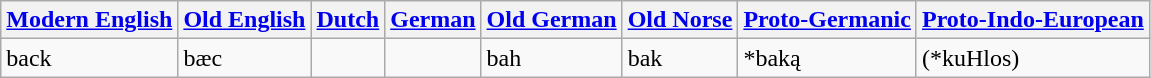<table class="wikitable">
<tr>
<th><a href='#'>Modern English</a></th>
<th><a href='#'>Old English</a></th>
<th><a href='#'>Dutch</a></th>
<th><a href='#'>German</a></th>
<th><a href='#'>Old German</a></th>
<th><a href='#'>Old Norse</a></th>
<th><a href='#'>Proto-Germanic</a></th>
<th><a href='#'>Proto-Indo-European</a></th>
</tr>
<tr>
<td>back</td>
<td>bæc</td>
<td></td>
<td></td>
<td>bah</td>
<td>bak</td>
<td>*baką</td>
<td>(*kuHlos)</td>
</tr>
</table>
